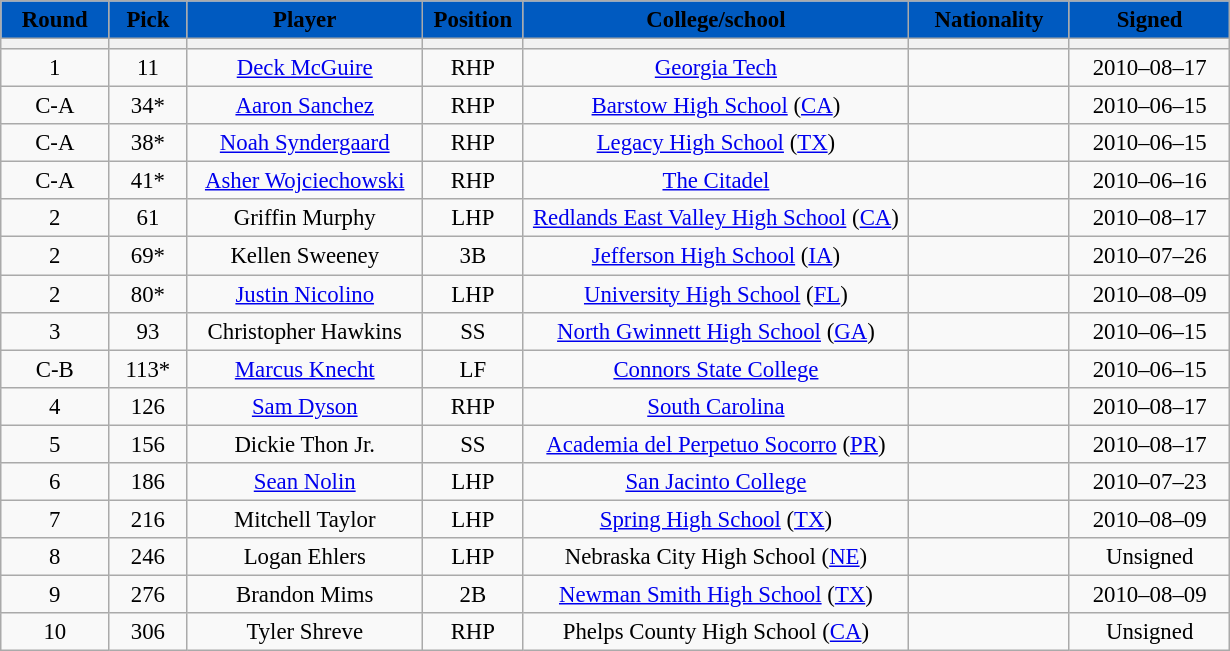<table class="wikitable" style="font-size: 95%; text-align: center;">
<tr>
<th style="background:#005ac0;" color:white;"><span>Round</span></th>
<th style="background:#005ac0;" color:white;"><span>Pick</span></th>
<th style="background:#005ac0;" color:white;"><span>Player</span></th>
<th style="background:#005ac0;" color:white;"><span>Position</span></th>
<th style="background:#005ac0;" color:white;"><span>College/school</span></th>
<th style="background:#005ac0;" color:white;"><span>Nationality</span></th>
<th style="background:#005ac0;" color:white;"><span>Signed</span></th>
</tr>
<tr>
<th width="65"></th>
<th width="45"></th>
<th style="width:150px;"></th>
<th width="60"></th>
<th style="width:250px;"></th>
<th style="width:100px;"></th>
<th style="width:100px;"></th>
</tr>
<tr>
<td>1</td>
<td>11</td>
<td><a href='#'>Deck McGuire</a></td>
<td>RHP</td>
<td><a href='#'>Georgia Tech</a></td>
<td></td>
<td>2010–08–17</td>
</tr>
<tr>
<td>C-A</td>
<td>34*</td>
<td><a href='#'>Aaron Sanchez</a></td>
<td>RHP</td>
<td><a href='#'>Barstow High School</a> (<a href='#'>CA</a>)</td>
<td></td>
<td>2010–06–15</td>
</tr>
<tr>
<td>C-A</td>
<td>38*</td>
<td><a href='#'>Noah Syndergaard</a></td>
<td>RHP</td>
<td><a href='#'>Legacy High School</a> (<a href='#'>TX</a>)</td>
<td></td>
<td>2010–06–15</td>
</tr>
<tr>
<td>C-A</td>
<td>41*</td>
<td><a href='#'>Asher Wojciechowski</a></td>
<td>RHP</td>
<td><a href='#'>The Citadel</a></td>
<td></td>
<td>2010–06–16</td>
</tr>
<tr>
<td>2</td>
<td>61</td>
<td>Griffin Murphy</td>
<td>LHP</td>
<td><a href='#'>Redlands East Valley High School</a> (<a href='#'>CA</a>)</td>
<td></td>
<td>2010–08–17</td>
</tr>
<tr>
<td>2</td>
<td>69*</td>
<td>Kellen Sweeney</td>
<td>3B</td>
<td><a href='#'>Jefferson High School</a> (<a href='#'>IA</a>)</td>
<td></td>
<td>2010–07–26</td>
</tr>
<tr>
<td>2</td>
<td>80*</td>
<td><a href='#'>Justin Nicolino</a></td>
<td>LHP</td>
<td><a href='#'>University High School</a> (<a href='#'>FL</a>)</td>
<td></td>
<td>2010–08–09</td>
</tr>
<tr>
<td>3</td>
<td>93</td>
<td>Christopher Hawkins</td>
<td>SS</td>
<td><a href='#'>North Gwinnett High School</a> (<a href='#'>GA</a>)</td>
<td></td>
<td>2010–06–15</td>
</tr>
<tr>
<td>C-B</td>
<td>113*</td>
<td><a href='#'>Marcus Knecht</a></td>
<td>LF</td>
<td><a href='#'>Connors State College</a></td>
<td></td>
<td>2010–06–15</td>
</tr>
<tr>
<td>4</td>
<td>126</td>
<td><a href='#'>Sam Dyson</a></td>
<td>RHP</td>
<td><a href='#'>South Carolina</a></td>
<td></td>
<td>2010–08–17</td>
</tr>
<tr>
<td>5</td>
<td>156</td>
<td>Dickie Thon Jr.</td>
<td>SS</td>
<td><a href='#'>Academia del Perpetuo Socorro</a> (<a href='#'>PR</a>)</td>
<td></td>
<td>2010–08–17</td>
</tr>
<tr>
<td>6</td>
<td>186</td>
<td><a href='#'>Sean Nolin</a></td>
<td>LHP</td>
<td><a href='#'>San Jacinto College</a></td>
<td></td>
<td>2010–07–23</td>
</tr>
<tr>
<td>7</td>
<td>216</td>
<td>Mitchell Taylor</td>
<td>LHP</td>
<td><a href='#'>Spring High School</a> (<a href='#'>TX</a>)</td>
<td></td>
<td>2010–08–09</td>
</tr>
<tr>
<td>8</td>
<td>246</td>
<td>Logan Ehlers</td>
<td>LHP</td>
<td>Nebraska City High School (<a href='#'>NE</a>)</td>
<td></td>
<td>Unsigned</td>
</tr>
<tr>
<td>9</td>
<td>276</td>
<td>Brandon Mims</td>
<td>2B</td>
<td><a href='#'>Newman Smith High School</a> (<a href='#'>TX</a>)</td>
<td></td>
<td>2010–08–09</td>
</tr>
<tr>
<td>10</td>
<td>306</td>
<td>Tyler Shreve</td>
<td>RHP</td>
<td>Phelps County High School (<a href='#'>CA</a>)</td>
<td></td>
<td>Unsigned</td>
</tr>
</table>
